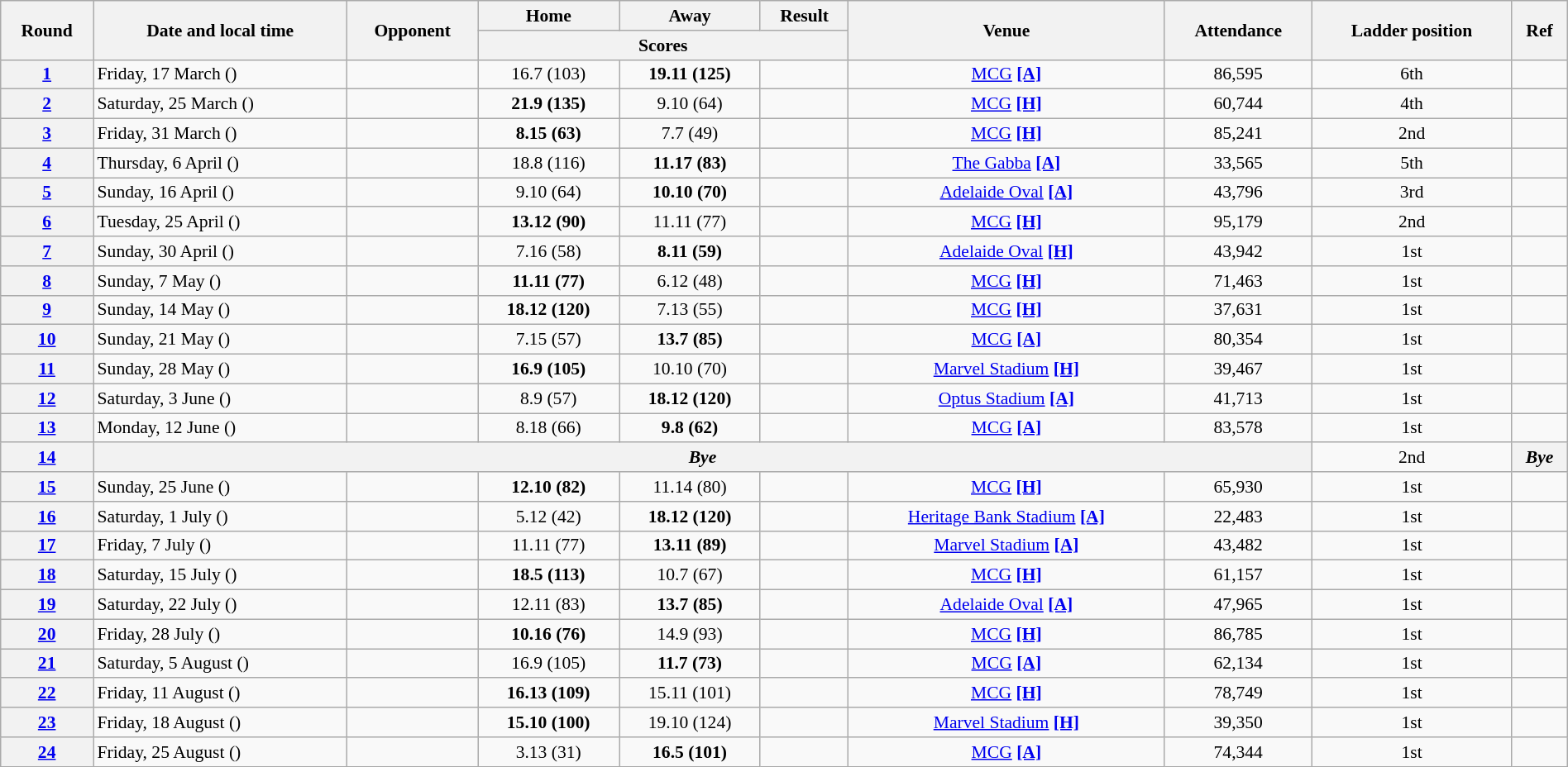<table class="wikitable plainrowheaders" style="font-size:90%; width:100%; text-align:center;">
<tr>
<th rowspan="2" scope="col">Round</th>
<th rowspan="2" scope="col">Date and local time</th>
<th rowspan="2" scope="col">Opponent</th>
<th scope="col">Home</th>
<th scope="col">Away</th>
<th scope="col">Result</th>
<th rowspan="2" scope="col">Venue</th>
<th rowspan="2" scope="col">Attendance</th>
<th rowspan="2" scope="col">Ladder position</th>
<th rowspan="2" scope="col" class="unsortable">Ref</th>
</tr>
<tr>
<th colspan="3" scope="col">Scores</th>
</tr>
<tr>
<th scope="row" style="text-align: center;"><a href='#'>1</a></th>
<td align="left">Friday, 17 March ()</td>
<td align="left"></td>
<td>16.7 (103)</td>
<td><strong>19.11 (125)</strong></td>
<td></td>
<td><a href='#'>MCG</a> <a href='#'><strong>[A]</strong></a></td>
<td>86,595</td>
<td>6th</td>
<td></td>
</tr>
<tr>
<th scope="row" style="text-align: center;"><a href='#'>2</a></th>
<td align="left">Saturday, 25 March ()</td>
<td align="left"></td>
<td><strong>21.9 (135)</strong></td>
<td>9.10 (64)</td>
<td></td>
<td><a href='#'>MCG</a> <a href='#'><strong>[H]</strong></a></td>
<td>60,744</td>
<td>4th</td>
<td></td>
</tr>
<tr>
<th scope="row" style="text-align: center;"><a href='#'>3</a></th>
<td align="left">Friday, 31 March ()</td>
<td align="left"></td>
<td><strong>8.15 (63)</strong></td>
<td>7.7 (49)</td>
<td></td>
<td><a href='#'>MCG</a> <a href='#'><strong>[H]</strong></a></td>
<td>85,241</td>
<td>2nd</td>
<td></td>
</tr>
<tr>
<th scope="row" style="text-align: center;"><a href='#'>4</a></th>
<td align="left">Thursday, 6 April ()</td>
<td align="left"></td>
<td>18.8 (116)</td>
<td><strong>11.17 (83)</strong></td>
<td></td>
<td><a href='#'>The Gabba</a> <a href='#'><strong>[A]</strong></a></td>
<td>33,565</td>
<td>5th</td>
<td></td>
</tr>
<tr>
<th scope="row" style="text-align: center;"><a href='#'>5</a></th>
<td align="left">Sunday, 16 April ()</td>
<td align="left"></td>
<td>9.10 (64)</td>
<td><strong>10.10 (70)</strong></td>
<td></td>
<td><a href='#'>Adelaide Oval</a> <a href='#'><strong>[A]</strong></a></td>
<td>43,796</td>
<td>3rd</td>
<td></td>
</tr>
<tr>
<th scope="row" style="text-align: center;"><a href='#'>6</a></th>
<td align="left">Tuesday, 25 April ()</td>
<td align="left"></td>
<td><strong>13.12 (90)</strong></td>
<td>11.11 (77)</td>
<td></td>
<td><a href='#'>MCG</a> <a href='#'><strong>[H]</strong></a></td>
<td>95,179</td>
<td>2nd</td>
<td></td>
</tr>
<tr>
<th scope="row" style="text-align: center;"><a href='#'>7</a></th>
<td align="left">Sunday, 30 April ()</td>
<td align="left"></td>
<td>7.16 (58)</td>
<td><strong>8.11 (59)</strong></td>
<td></td>
<td><a href='#'>Adelaide Oval</a> <a href='#'><strong>[H]</strong></a></td>
<td>43,942</td>
<td>1st</td>
<td></td>
</tr>
<tr>
<th scope="row" style="text-align: center;"><a href='#'>8</a></th>
<td align="left">Sunday, 7 May ()</td>
<td align="left"></td>
<td><strong>11.11 (77)</strong></td>
<td>6.12 (48)</td>
<td></td>
<td><a href='#'>MCG</a> <a href='#'><strong>[H]</strong></a></td>
<td>71,463</td>
<td>1st</td>
<td></td>
</tr>
<tr>
<th scope="row" style="text-align: center;"><a href='#'>9</a></th>
<td align="left">Sunday, 14 May ()</td>
<td align="left"></td>
<td><strong>18.12 (120)</strong></td>
<td>7.13 (55)</td>
<td></td>
<td><a href='#'>MCG</a> <a href='#'><strong>[H]</strong></a></td>
<td>37,631</td>
<td>1st</td>
<td></td>
</tr>
<tr>
<th scope="row" style="text-align: center;"><a href='#'>10</a></th>
<td align="left">Sunday, 21 May ()</td>
<td align="left"></td>
<td>7.15 (57)</td>
<td><strong>13.7 (85)</strong></td>
<td></td>
<td><a href='#'>MCG</a> <a href='#'><strong>[A]</strong></a></td>
<td>80,354</td>
<td>1st</td>
<td></td>
</tr>
<tr>
<th scope="row" style="text-align: center;"><a href='#'>11</a></th>
<td align="left">Sunday, 28 May ()</td>
<td align="left"></td>
<td><strong>16.9 (105)</strong></td>
<td>10.10 (70)</td>
<td></td>
<td><a href='#'>Marvel Stadium</a> <a href='#'><strong>[H]</strong></a></td>
<td>39,467</td>
<td>1st</td>
<td></td>
</tr>
<tr>
<th scope="row" style="text-align: center;"><a href='#'>12</a></th>
<td align="left">Saturday, 3 June ()</td>
<td align="left"></td>
<td>8.9 (57)</td>
<td><strong>18.12 (120)</strong></td>
<td></td>
<td><a href='#'>Optus Stadium</a> <a href='#'><strong>[A]</strong></a></td>
<td>41,713</td>
<td>1st</td>
<td></td>
</tr>
<tr>
<th scope="row" style="text-align: center;"><a href='#'>13</a></th>
<td align="left">Monday, 12 June ()</td>
<td align="left"></td>
<td>8.18 (66)</td>
<td><strong>9.8 (62)</strong></td>
<td></td>
<td><a href='#'>MCG</a> <a href='#'><strong>[A]</strong></a></td>
<td>83,578</td>
<td>1st</td>
<td></td>
</tr>
<tr>
<th scope="row" style="text-align: center;"><a href='#'>14</a></th>
<th colspan=7><span><em>Bye</em></span></th>
<td>2nd</td>
<th><span><em>Bye</em></span></th>
</tr>
<tr>
<th scope="row" style="text-align: center;"><a href='#'>15</a></th>
<td align="left">Sunday, 25 June ()</td>
<td align="left"></td>
<td><strong>12.10 (82)</strong></td>
<td>11.14 (80)</td>
<td></td>
<td><a href='#'>MCG</a> <a href='#'><strong>[H]</strong></a></td>
<td>65,930</td>
<td>1st</td>
<td></td>
</tr>
<tr>
<th scope="row" style="text-align: center;"><a href='#'>16</a></th>
<td align="left">Saturday, 1 July ()</td>
<td align="left"></td>
<td>5.12 (42)</td>
<td><strong>18.12 (120)</strong></td>
<td></td>
<td><a href='#'>Heritage Bank Stadium</a> <a href='#'><strong>[A]</strong></a></td>
<td>22,483</td>
<td>1st</td>
<td></td>
</tr>
<tr>
<th scope="row" style="text-align: center;"><a href='#'>17</a></th>
<td align="left">Friday, 7 July ()</td>
<td align="left"></td>
<td>11.11 (77)</td>
<td><strong>13.11 (89)</strong></td>
<td></td>
<td><a href='#'>Marvel Stadium</a> <a href='#'><strong>[A]</strong></a></td>
<td>43,482</td>
<td>1st</td>
<td></td>
</tr>
<tr>
<th scope="row" style="text-align: center;"><a href='#'>18</a></th>
<td align="left">Saturday, 15 July ()</td>
<td align="left"></td>
<td><strong>18.5 (113)</strong></td>
<td>10.7 (67)</td>
<td></td>
<td><a href='#'>MCG</a> <a href='#'><strong>[H]</strong></a></td>
<td>61,157</td>
<td>1st</td>
<td></td>
</tr>
<tr>
<th scope="row" style="text-align: center;"><a href='#'>19</a></th>
<td align="left">Saturday, 22 July ()</td>
<td align="left"></td>
<td>12.11 (83)</td>
<td><strong>13.7 (85)</strong></td>
<td></td>
<td><a href='#'>Adelaide Oval</a> <a href='#'><strong>[A]</strong></a></td>
<td>47,965</td>
<td>1st</td>
<td></td>
</tr>
<tr>
<th scope="row" style="text-align: center;"><a href='#'>20</a></th>
<td align="left">Friday, 28 July ()</td>
<td align="left"></td>
<td><strong>10.16 (76)</strong></td>
<td>14.9 (93)</td>
<td></td>
<td><a href='#'>MCG</a> <a href='#'><strong>[H]</strong></a></td>
<td>86,785</td>
<td>1st</td>
<td></td>
</tr>
<tr>
<th scope="row" style="text-align: center;"><a href='#'>21</a></th>
<td align="left">Saturday, 5 August ()</td>
<td align="left"></td>
<td>16.9 (105)</td>
<td><strong>11.7 (73)</strong></td>
<td></td>
<td><a href='#'>MCG</a> <a href='#'><strong>[A]</strong></a></td>
<td>62,134</td>
<td>1st</td>
<td></td>
</tr>
<tr>
<th scope="row" style="text-align: center;"><a href='#'>22</a></th>
<td align="left">Friday, 11 August ()</td>
<td align="left"></td>
<td><strong>16.13 (109)</strong></td>
<td>15.11 (101)</td>
<td></td>
<td><a href='#'>MCG</a> <a href='#'><strong>[H]</strong></a></td>
<td>78,749</td>
<td>1st</td>
<td></td>
</tr>
<tr>
<th scope="row" style="text-align: center;"><a href='#'>23</a></th>
<td align="left">Friday, 18 August ()</td>
<td align="left"></td>
<td><strong>15.10 (100)</strong></td>
<td>19.10 (124)</td>
<td></td>
<td><a href='#'>Marvel Stadium</a> <a href='#'><strong>[H]</strong></a></td>
<td>39,350</td>
<td>1st</td>
<td></td>
</tr>
<tr>
<th scope="row" style="text-align: center;"><a href='#'>24</a></th>
<td align="left">Friday, 25 August ()</td>
<td align="left"></td>
<td>3.13 (31)</td>
<td><strong>16.5 (101)</strong></td>
<td></td>
<td><a href='#'>MCG</a> <a href='#'><strong>[A]</strong></a></td>
<td>74,344</td>
<td>1st</td>
<td></td>
</tr>
</table>
